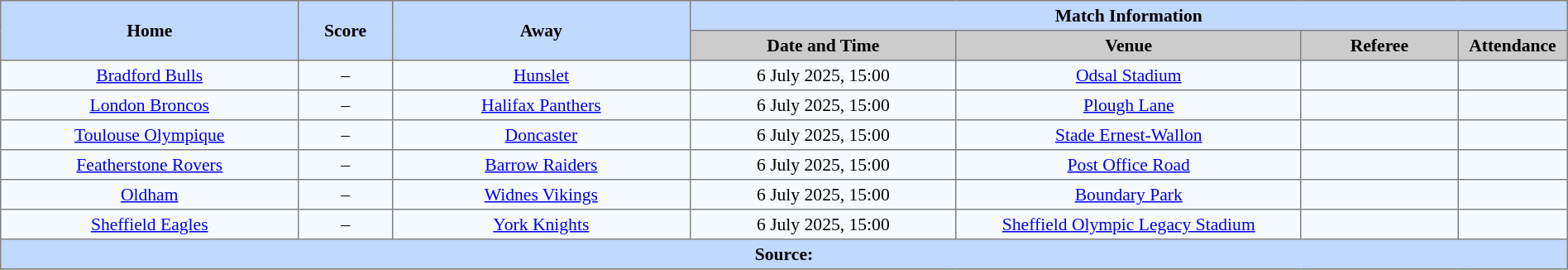<table border=1 style="border-collapse:collapse; font-size:90%; text-align:center;" cellpadding=3 cellspacing=0 width=100%>
<tr bgcolor=#C1D8FF>
<th scope="col" rowspan=2 width=19%>Home</th>
<th scope="col" rowspan=2 width=6%>Score</th>
<th scope="col" rowspan=2 width=19%>Away</th>
<th colspan=4>Match Information</th>
</tr>
<tr bgcolor=#CCCCCC>
<th scope="col" width=17%>Date and Time</th>
<th scope="col" width=22%>Venue</th>
<th scope="col" width=10%>Referee</th>
<th scope="col" width=7%>Attendance</th>
</tr>
<tr bgcolor=#F5FAFF>
<td> <a href='#'>Bradford Bulls</a></td>
<td>–</td>
<td> <a href='#'>Hunslet</a></td>
<td>6 July 2025, 15:00</td>
<td><a href='#'>Odsal Stadium</a></td>
<td></td>
<td></td>
</tr>
<tr bgcolor=#F5FAFF>
<td> <a href='#'>London Broncos</a></td>
<td>–</td>
<td> <a href='#'>Halifax Panthers</a></td>
<td>6 July 2025, 15:00</td>
<td><a href='#'>Plough Lane</a></td>
<td></td>
<td></td>
</tr>
<tr bgcolor=#F5FAFF>
<td> <a href='#'>Toulouse Olympique</a></td>
<td>–</td>
<td> <a href='#'>Doncaster</a></td>
<td>6 July 2025, 15:00</td>
<td><a href='#'>Stade Ernest-Wallon</a></td>
<td></td>
<td></td>
</tr>
<tr bgcolor=#F5FAFF>
<td> <a href='#'>Featherstone Rovers</a></td>
<td>–</td>
<td> <a href='#'>Barrow Raiders</a></td>
<td>6 July 2025, 15:00</td>
<td><a href='#'>Post Office Road</a></td>
<td></td>
<td></td>
</tr>
<tr bgcolor=#F5FAFF>
<td> <a href='#'>Oldham</a></td>
<td>–</td>
<td> <a href='#'>Widnes Vikings</a></td>
<td>6 July 2025, 15:00</td>
<td><a href='#'>Boundary Park</a></td>
<td></td>
<td></td>
</tr>
<tr bgcolor=#F5FAFF>
<td> <a href='#'>Sheffield Eagles</a></td>
<td>–</td>
<td> <a href='#'>York Knights</a></td>
<td>6 July 2025, 15:00</td>
<td><a href='#'>Sheffield Olympic Legacy Stadium</a></td>
<td></td>
<td></td>
</tr>
<tr style="background:#c1d8ff;">
<th colspan=7>Source:</th>
</tr>
</table>
